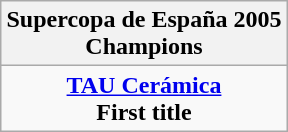<table class=wikitable style="text-align:center; margin:auto">
<tr>
<th>Supercopa de España 2005 <br> Champions</th>
</tr>
<tr>
<td><strong><a href='#'>TAU Cerámica</a></strong> <br> <strong>First title</strong></td>
</tr>
</table>
